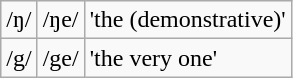<table class="wikitable">
<tr>
<td>/ŋ/</td>
<td>/ŋe/</td>
<td>'the (demonstrative)'</td>
</tr>
<tr>
<td>/g/</td>
<td>/ge/</td>
<td>'the very one'</td>
</tr>
</table>
